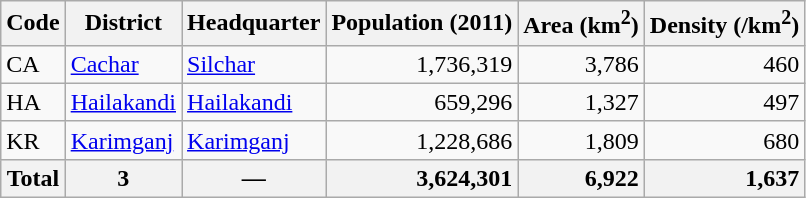<table class= "wikitable sortable">
<tr>
<th>Code</th>
<th>District</th>
<th>Headquarter</th>
<th>Population (2011)</th>
<th>Area (km<sup>2</sup>)</th>
<th>Density (/km<sup>2</sup>)</th>
</tr>
<tr>
<td>CA</td>
<td><a href='#'>Cachar</a></td>
<td><a href='#'>Silchar</a></td>
<td style="text-align: right;">1,736,319</td>
<td style="text-align: right;">3,786</td>
<td style="text-align: right;">460</td>
</tr>
<tr>
<td>HA</td>
<td><a href='#'>Hailakandi</a></td>
<td><a href='#'>Hailakandi</a></td>
<td style="text-align: right;">659,296</td>
<td style="text-align: right;">1,327</td>
<td style="text-align: right;">497</td>
</tr>
<tr>
<td>KR</td>
<td><a href='#'>Karimganj</a></td>
<td><a href='#'>Karimganj</a></td>
<td style="text-align: right;">1,228,686</td>
<td style="text-align: right;">1,809</td>
<td style="text-align: right;">680</td>
</tr>
<tr>
<th>Total</th>
<th>3</th>
<th>—</th>
<th style="text-align: right;">3,624,301</th>
<th style="text-align: right;">6,922</th>
<th style="text-align: right;">1,637</th>
</tr>
</table>
